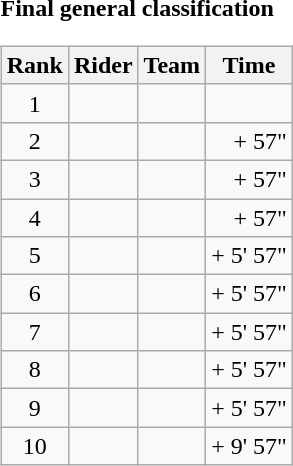<table>
<tr>
<td><strong>Final general classification</strong><br><table class="wikitable">
<tr>
<th scope="col">Rank</th>
<th scope="col">Rider</th>
<th scope="col">Team</th>
<th scope="col">Time</th>
</tr>
<tr>
<td style="text-align:center;">1</td>
<td></td>
<td></td>
<td style="text-align:right;"></td>
</tr>
<tr>
<td style="text-align:center;">2</td>
<td></td>
<td></td>
<td style="text-align:right;">+ 57"</td>
</tr>
<tr>
<td style="text-align:center;">3</td>
<td></td>
<td></td>
<td style="text-align:right;">+ 57"</td>
</tr>
<tr>
<td style="text-align:center;">4</td>
<td></td>
<td></td>
<td style="text-align:right;">+ 57"</td>
</tr>
<tr>
<td style="text-align:center;">5</td>
<td></td>
<td></td>
<td style="text-align:right;">+ 5' 57"</td>
</tr>
<tr>
<td style="text-align:center;">6</td>
<td></td>
<td></td>
<td style="text-align:right;">+ 5' 57"</td>
</tr>
<tr>
<td style="text-align:center;">7</td>
<td></td>
<td></td>
<td style="text-align:right;">+ 5' 57"</td>
</tr>
<tr>
<td style="text-align:center;">8</td>
<td></td>
<td></td>
<td style="text-align:right;">+ 5' 57"</td>
</tr>
<tr>
<td style="text-align:center;">9</td>
<td></td>
<td></td>
<td style="text-align:right;">+ 5' 57"</td>
</tr>
<tr>
<td style="text-align:center;">10</td>
<td></td>
<td></td>
<td style="text-align:right;">+ 9' 57"</td>
</tr>
</table>
</td>
</tr>
</table>
